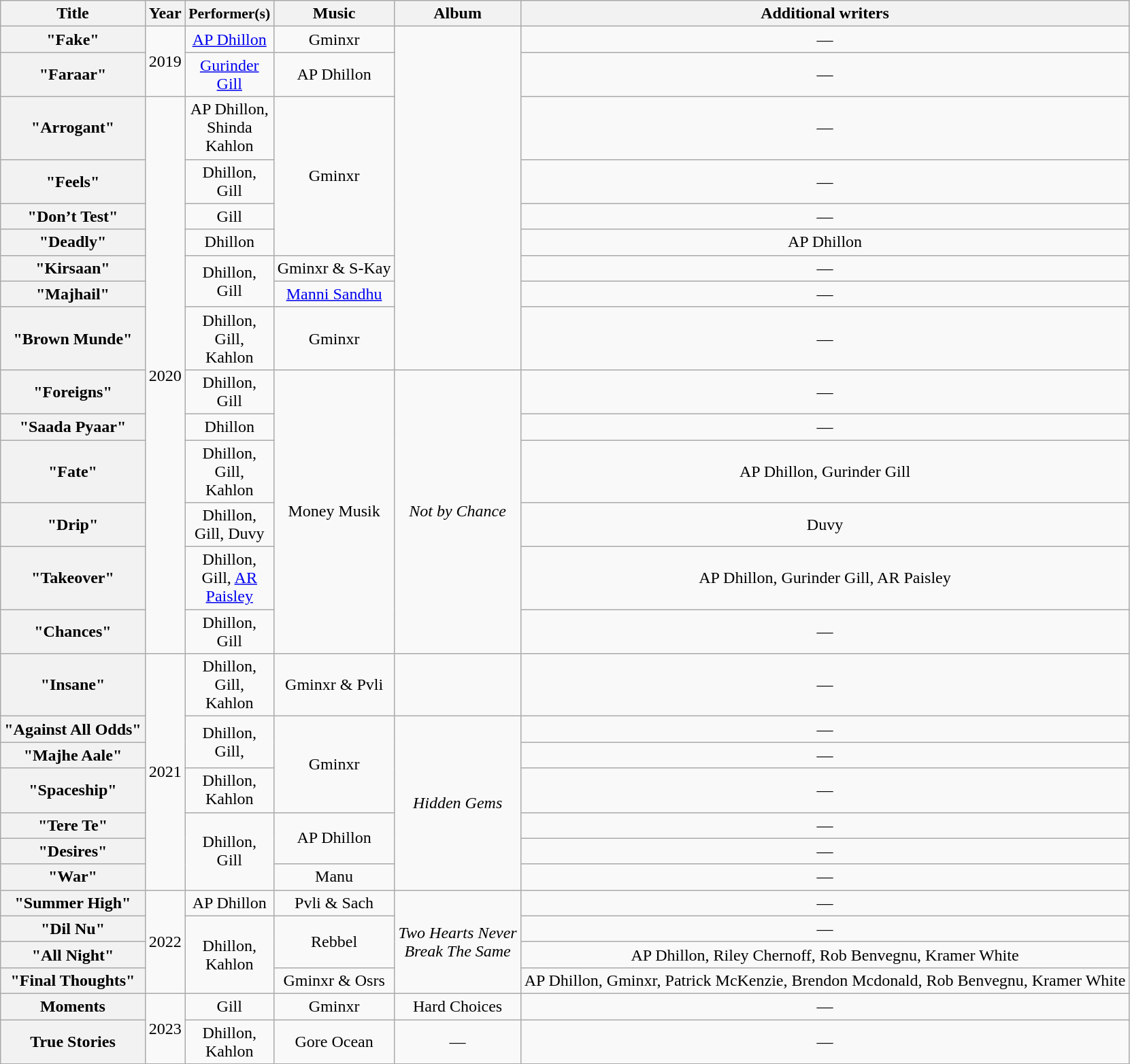<table class="wikitable plainrowheaders" style="text-align:center;">
<tr>
<th>Title</th>
<th>Year</th>
<th scope="col" style="width:2.5em;font-size:90%;">Performer(s)</th>
<th>Music</th>
<th>Album</th>
<th>Additional writers</th>
</tr>
<tr>
<th scope="row">"Fake"</th>
<td rowspan="2">2019</td>
<td><a href='#'>AP Dhillon</a></td>
<td>Gminxr</td>
<td rowspan="9"></td>
<td>—</td>
</tr>
<tr>
<th scope="row">"Faraar"</th>
<td><a href='#'>Gurinder Gill</a></td>
<td>AP Dhillon</td>
<td>—</td>
</tr>
<tr>
<th scope="row">"Arrogant"</th>
<td rowspan="13">2020</td>
<td>AP Dhillon, Shinda Kahlon</td>
<td rowspan="4">Gminxr</td>
<td>—</td>
</tr>
<tr>
<th scope="row">"Feels"</th>
<td>Dhillon, Gill</td>
<td>—</td>
</tr>
<tr>
<th scope="row">"Don’t Test"</th>
<td>Gill</td>
<td>—</td>
</tr>
<tr>
<th scope="row">"Deadly"</th>
<td>Dhillon</td>
<td>AP Dhillon</td>
</tr>
<tr>
<th scope="row">"Kirsaan"</th>
<td rowspan="2">Dhillon, Gill</td>
<td>Gminxr & S-Kay</td>
<td>—</td>
</tr>
<tr>
<th scope="row">"Majhail"</th>
<td><a href='#'>Manni Sandhu</a></td>
<td>—</td>
</tr>
<tr>
<th scope="row">"Brown Munde"</th>
<td>Dhillon, Gill, Kahlon</td>
<td>Gminxr</td>
<td>—</td>
</tr>
<tr>
<th scope="row">"Foreigns"</th>
<td>Dhillon, Gill</td>
<td rowspan="6">Money Musik</td>
<td rowspan="6"><em>Not by Chance</em></td>
<td>—</td>
</tr>
<tr>
<th scope="row">"Saada Pyaar"</th>
<td>Dhillon</td>
<td>—</td>
</tr>
<tr>
<th scope="row">"Fate"</th>
<td>Dhillon, Gill, Kahlon</td>
<td>AP Dhillon, Gurinder Gill</td>
</tr>
<tr>
<th scope="row">"Drip"</th>
<td>Dhillon, Gill, Duvy</td>
<td>Duvy</td>
</tr>
<tr>
<th scope="row">"Takeover"</th>
<td>Dhillon, Gill, <a href='#'>AR Paisley</a></td>
<td>AP Dhillon, Gurinder Gill, AR Paisley</td>
</tr>
<tr>
<th scope="row">"Chances"</th>
<td>Dhillon, Gill</td>
<td>—</td>
</tr>
<tr>
<th scope="row">"Insane"</th>
<td rowspan="7">2021</td>
<td>Dhillon, Gill, Kahlon</td>
<td>Gminxr & Pvli</td>
<td></td>
<td>—</td>
</tr>
<tr>
<th scope="row">"Against All Odds"</th>
<td rowspan="2">Dhillon, Gill,</td>
<td rowspan="3">Gminxr</td>
<td rowspan="6"><em>Hidden Gems</em></td>
<td>—</td>
</tr>
<tr>
<th scope="row">"Majhe Aale"</th>
<td>—</td>
</tr>
<tr>
<th scope="row">"Spaceship"</th>
<td>Dhillon, Kahlon</td>
<td>—</td>
</tr>
<tr>
<th scope="row">"Tere Te"</th>
<td rowspan="3">Dhillon, Gill</td>
<td rowspan="2">AP Dhillon</td>
<td>—</td>
</tr>
<tr>
<th scope="row">"Desires"</th>
<td>—</td>
</tr>
<tr>
<th scope="row">"War"</th>
<td>Manu</td>
<td>—</td>
</tr>
<tr>
<th scope="row">"Summer High"</th>
<td rowspan="4">2022</td>
<td>AP Dhillon</td>
<td>Pvli & Sach</td>
<td rowspan="4"><em>Two Hearts Never<br>Break The Same</em></td>
<td>—</td>
</tr>
<tr>
<th scope="row">"Dil Nu"</th>
<td rowspan="3">Dhillon, Kahlon</td>
<td rowspan="2">Rebbel</td>
<td>—</td>
</tr>
<tr>
<th scope="row">"All Night"</th>
<td>AP Dhillon, Riley Chernoff, Rob Benvegnu, Kramer White</td>
</tr>
<tr>
<th scope="row">"Final Thoughts"</th>
<td>Gminxr & Osrs</td>
<td>AP Dhillon, Gminxr, Patrick McKenzie, Brendon Mcdonald, Rob Benvegnu, Kramer White</td>
</tr>
<tr>
<th scope="row">Moments</th>
<td rowspan="2">2023</td>
<td>Gill</td>
<td>Gminxr</td>
<td>Hard Choices</td>
<td>—</td>
</tr>
<tr>
<th scope="row">True Stories</th>
<td>Dhillon, Kahlon</td>
<td>Gore Ocean</td>
<td>—</td>
<td>—</td>
</tr>
</table>
